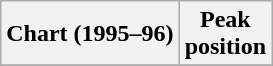<table class="wikitable plainrowheaders" style="text-align:center">
<tr>
<th scope="col">Chart (1995–96)</th>
<th scope="col">Peak<br>position</th>
</tr>
<tr>
</tr>
</table>
